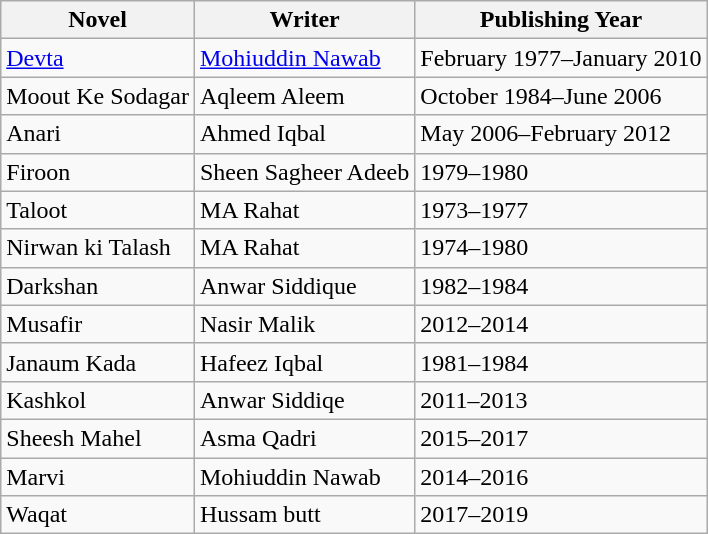<table class="wikitable">
<tr>
<th>Novel</th>
<th>Writer</th>
<th>Publishing Year</th>
</tr>
<tr>
<td><a href='#'>Devta</a></td>
<td><a href='#'>Mohiuddin Nawab</a></td>
<td>February 1977–January 2010</td>
</tr>
<tr>
<td>Moout Ke Sodagar</td>
<td>Aqleem Aleem</td>
<td>October 1984–June 2006</td>
</tr>
<tr>
<td>Anari</td>
<td>Ahmed Iqbal</td>
<td>May 2006–February 2012</td>
</tr>
<tr>
<td>Firoon</td>
<td>Sheen Sagheer Adeeb</td>
<td>1979–1980</td>
</tr>
<tr>
<td>Taloot</td>
<td>MA Rahat</td>
<td>1973–1977</td>
</tr>
<tr>
<td>Nirwan ki Talash</td>
<td>MA Rahat</td>
<td>1974–1980</td>
</tr>
<tr>
<td>Darkshan</td>
<td>Anwar Siddique</td>
<td>1982–1984</td>
</tr>
<tr>
<td>Musafir</td>
<td>Nasir Malik</td>
<td>2012–2014</td>
</tr>
<tr>
<td>Janaum Kada</td>
<td>Hafeez Iqbal</td>
<td>1981–1984</td>
</tr>
<tr>
<td>Kashkol</td>
<td>Anwar Siddiqe</td>
<td>2011–2013</td>
</tr>
<tr>
<td>Sheesh Mahel</td>
<td>Asma Qadri</td>
<td>2015–2017</td>
</tr>
<tr>
<td>Marvi</td>
<td>Mohiuddin Nawab</td>
<td>2014–2016</td>
</tr>
<tr>
<td>Waqat</td>
<td>Hussam butt</td>
<td>2017–2019</td>
</tr>
</table>
